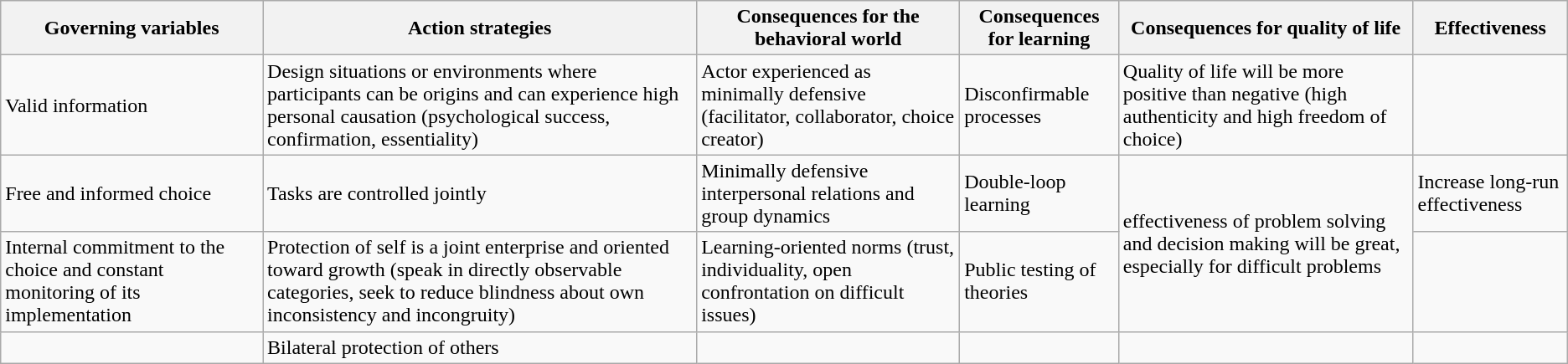<table class="wikitable">
<tr>
<th scope="col">Governing variables</th>
<th scope="col">Action strategies</th>
<th scope="col">Consequences for the behavioral world</th>
<th scope="col">Consequences for learning</th>
<th scope="col">Consequences for quality of life</th>
<th scope="col">Effectiveness</th>
</tr>
<tr>
<td>Valid information</td>
<td>Design situations or environments where participants can be origins and can experience high personal causation (psychological success, confirmation, essentiality)</td>
<td>Actor experienced as minimally defensive (facilitator, collaborator, choice creator)</td>
<td>Disconfirmable processes</td>
<td>Quality of life will be more positive than negative (high authenticity and high freedom of choice)</td>
<td></td>
</tr>
<tr>
<td>Free and informed choice</td>
<td>Tasks are controlled jointly</td>
<td>Minimally defensive interpersonal relations and group dynamics</td>
<td>Double-loop learning</td>
<td rowspan="2">effectiveness of problem solving and decision making will be great, especially for difficult problems</td>
<td>Increase long-run effectiveness</td>
</tr>
<tr>
<td>Internal commitment to the choice and constant monitoring of its implementation</td>
<td>Protection of self is a joint enterprise and oriented toward growth (speak in directly observable categories, seek to reduce blindness about own inconsistency and incongruity)</td>
<td>Learning-oriented norms (trust, individuality, open confrontation on difficult issues)</td>
<td>Public testing of theories</td>
<td></td>
</tr>
<tr>
<td></td>
<td>Bilateral protection of others</td>
<td></td>
<td></td>
<td></td>
</tr>
</table>
